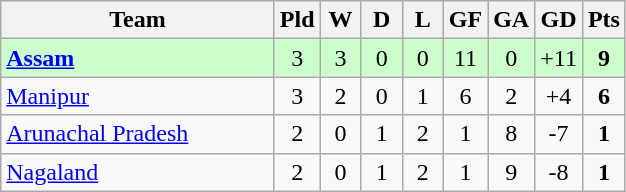<table class="wikitable" style="text-align: center;">
<tr>
<th width="175">Team</th>
<th width="20">Pld</th>
<th width="20">W</th>
<th width="20">D</th>
<th width="20">L</th>
<th width="20">GF</th>
<th width="20">GA</th>
<th width="20">GD</th>
<th width="20">Pts</th>
</tr>
<tr bgcolor=#ccffcc>
<td align=left><strong><a href='#'>Assam</a></strong></td>
<td>3</td>
<td>3</td>
<td>0</td>
<td>0</td>
<td>11</td>
<td>0</td>
<td>+11</td>
<td><strong>9</strong></td>
</tr>
<tr>
<td align=left><a href='#'>Manipur</a></td>
<td>3</td>
<td>2</td>
<td>0</td>
<td>1</td>
<td>6</td>
<td>2</td>
<td>+4</td>
<td><strong>6</strong></td>
</tr>
<tr>
<td align=left><a href='#'>Arunachal Pradesh</a></td>
<td>2</td>
<td>0</td>
<td>1</td>
<td>2</td>
<td>1</td>
<td>8</td>
<td>-7</td>
<td><strong>1</strong></td>
</tr>
<tr>
<td align=left><a href='#'>Nagaland</a></td>
<td>2</td>
<td>0</td>
<td>1</td>
<td>2</td>
<td>1</td>
<td>9</td>
<td>-8</td>
<td><strong>1</strong></td>
</tr>
</table>
